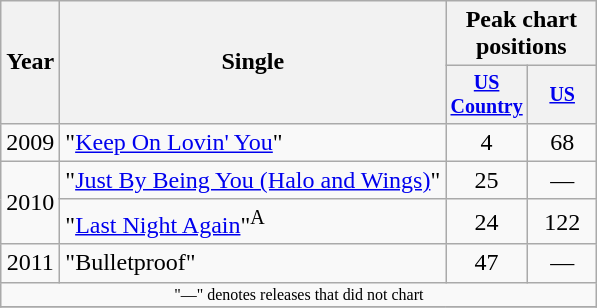<table class="wikitable" style="text-align:center;">
<tr>
<th rowspan="2">Year</th>
<th rowspan="2">Single</th>
<th colspan="2">Peak chart<br>positions</th>
</tr>
<tr style="font-size:smaller;">
<th width="40"><a href='#'>US Country</a><br></th>
<th width="40"><a href='#'>US</a><br></th>
</tr>
<tr>
<td>2009</td>
<td align="left">"<a href='#'>Keep On Lovin' You</a>"</td>
<td>4</td>
<td>68</td>
</tr>
<tr>
<td rowspan="2">2010</td>
<td align="left">"<a href='#'>Just By Being You (Halo and Wings)</a>"</td>
<td>25</td>
<td>—</td>
</tr>
<tr>
<td align="left">"<a href='#'>Last Night Again</a>"<sup>A</sup></td>
<td>24</td>
<td>122</td>
</tr>
<tr>
<td>2011</td>
<td align="left">"Bulletproof"</td>
<td>47</td>
<td>—</td>
</tr>
<tr>
<td colspan="4" style="font-size:8pt">"—" denotes releases that did not chart</td>
</tr>
<tr>
</tr>
</table>
